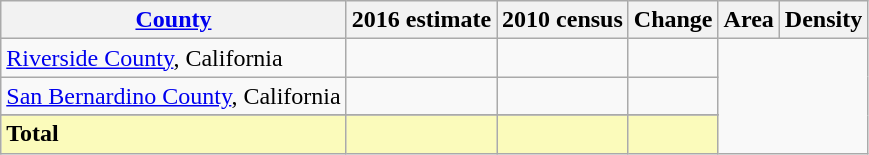<table class="wikitable sortable">
<tr>
<th><a href='#'>County</a></th>
<th>2016 estimate</th>
<th>2010 census</th>
<th>Change</th>
<th>Area</th>
<th>Density</th>
</tr>
<tr>
<td><a href='#'>Riverside County</a>, California</td>
<td></td>
<td></td>
<td></td>
</tr>
<tr>
<td><a href='#'>San Bernardino County</a>, California</td>
<td></td>
<td></td>
<td></td>
</tr>
<tr>
</tr>
<tr class=sortbottom style="background:#fbfbbb">
<td><strong>Total</strong></td>
<td></td>
<td></td>
<td></td>
</tr>
</table>
